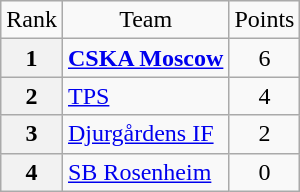<table class="wikitable" style="text-align: center;">
<tr>
<td>Rank</td>
<td>Team</td>
<td>Points</td>
</tr>
<tr>
<th>1</th>
<td style="text-align: left;"> <strong><a href='#'>CSKA Moscow</a></strong></td>
<td>6</td>
</tr>
<tr>
<th>2</th>
<td style="text-align: left;"> <a href='#'>TPS</a></td>
<td>4</td>
</tr>
<tr>
<th>3</th>
<td style="text-align: left;"> <a href='#'>Djurgårdens IF</a></td>
<td>2</td>
</tr>
<tr>
<th>4</th>
<td style="text-align: left;"> <a href='#'>SB Rosenheim</a></td>
<td>0</td>
</tr>
</table>
